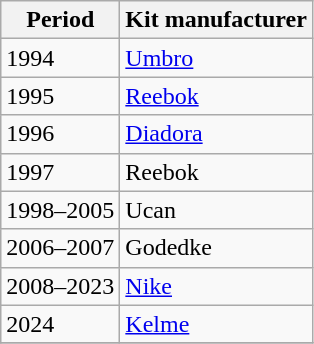<table class="wikitable">
<tr>
<th>Period</th>
<th>Kit manufacturer</th>
</tr>
<tr>
<td>1994</td>
<td><a href='#'>Umbro</a></td>
</tr>
<tr>
<td>1995</td>
<td><a href='#'>Reebok</a></td>
</tr>
<tr>
<td>1996</td>
<td><a href='#'>Diadora</a></td>
</tr>
<tr>
<td>1997</td>
<td>Reebok</td>
</tr>
<tr>
<td>1998–2005</td>
<td>Ucan</td>
</tr>
<tr>
<td>2006–2007</td>
<td>Godedke</td>
</tr>
<tr>
<td>2008–2023</td>
<td><a href='#'>Nike</a></td>
</tr>
<tr>
<td>2024</td>
<td><a href='#'>Kelme</a></td>
</tr>
<tr>
</tr>
</table>
